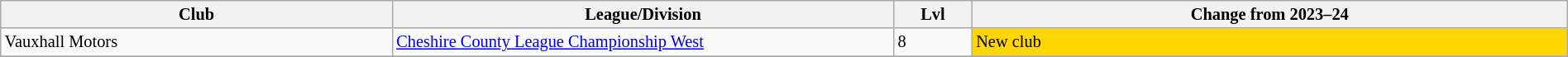<table class="wikitable sortable" width=100% style="font-size:85%">
<tr>
<th width=25%>Club</th>
<th width=32%>League/Division</th>
<th width=5%>Lvl</th>
<th width=38%>Change from 2023–24</th>
</tr>
<tr>
<td>Vauxhall Motors</td>
<td><a href='#'>Cheshire County League Championship West</a></td>
<td>8</td>
<td style="background:gold">New club</td>
</tr>
<tr>
</tr>
</table>
